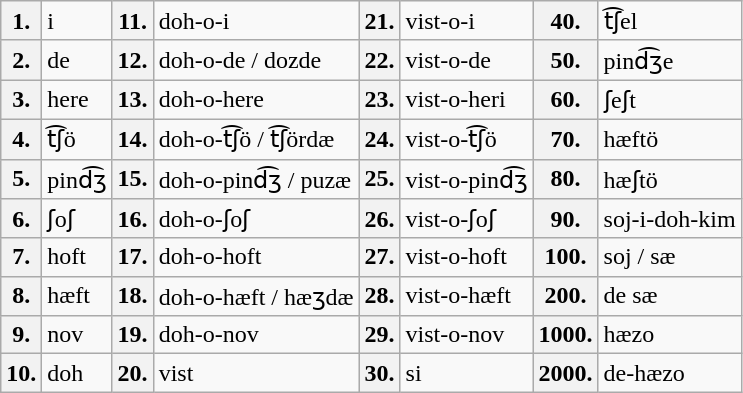<table class="wikitable">
<tr>
<th>1.</th>
<td>i</td>
<th>11.</th>
<td>doh-o-i</td>
<th>21.</th>
<td>vist-o-i</td>
<th>40.</th>
<td>t͡ʃel</td>
</tr>
<tr>
<th>2.</th>
<td>de</td>
<th>12.</th>
<td>doh-o-de / dozde</td>
<th>22.</th>
<td>vist-o-de</td>
<th>50.</th>
<td>pind͡ʒe</td>
</tr>
<tr>
<th>3.</th>
<td>here</td>
<th>13.</th>
<td>doh-o-here</td>
<th>23.</th>
<td>vist-o-heri</td>
<th>60.</th>
<td>ʃeʃt</td>
</tr>
<tr>
<th>4.</th>
<td>t͡ʃö</td>
<th>14.</th>
<td>doh-o-t͡ʃö / t͡ʃördæ</td>
<th>24.</th>
<td>vist-o-t͡ʃö</td>
<th>70.</th>
<td>hæftö</td>
</tr>
<tr>
<th>5.</th>
<td>pind͡ʒ</td>
<th>15.</th>
<td>doh-o-pind͡ʒ / puzæ</td>
<th>25.</th>
<td>vist-o-pind͡ʒ</td>
<th>80.</th>
<td>hæʃtö</td>
</tr>
<tr>
<th>6.</th>
<td>ʃoʃ</td>
<th>16.</th>
<td>doh-o-ʃoʃ</td>
<th>26.</th>
<td>vist-o-ʃoʃ</td>
<th>90.</th>
<td>soj-i-doh-kim</td>
</tr>
<tr>
<th>7.</th>
<td>hoft</td>
<th>17.</th>
<td>doh-o-hoft</td>
<th>27.</th>
<td>vist-o-hoft</td>
<th>100.</th>
<td>soj / sæ</td>
</tr>
<tr>
<th>8.</th>
<td>hæft</td>
<th>18.</th>
<td>doh-o-hæft / hæʒdæ</td>
<th>28.</th>
<td>vist-o-hæft</td>
<th>200.</th>
<td>de sæ</td>
</tr>
<tr>
<th>9.</th>
<td>nov</td>
<th>19.</th>
<td>doh-o-nov</td>
<th>29.</th>
<td>vist-o-nov</td>
<th>1000.</th>
<td>hæzo</td>
</tr>
<tr>
<th>10.</th>
<td>doh</td>
<th>20.</th>
<td>vist</td>
<th>30.</th>
<td>si</td>
<th>2000.</th>
<td>de-hæzo</td>
</tr>
</table>
